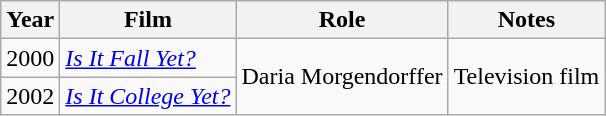<table class="wikitable sortable">
<tr>
<th>Year</th>
<th>Film</th>
<th>Role</th>
<th class="unsortable">Notes</th>
</tr>
<tr>
<td>2000</td>
<td><em><a href='#'>Is It Fall Yet?</a></em></td>
<td Rowspan="2">Daria Morgendorffer</td>
<td Rowspan="2">Television film</td>
</tr>
<tr>
<td>2002</td>
<td><em><a href='#'>Is It College Yet?</a></em></td>
</tr>
</table>
